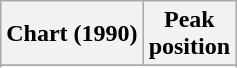<table class="wikitable sortable plainrowheaders">
<tr>
<th>Chart (1990)</th>
<th>Peak<br>position</th>
</tr>
<tr>
</tr>
<tr>
</tr>
<tr>
</tr>
</table>
